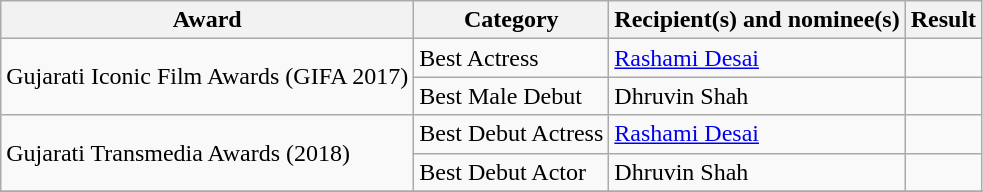<table class="wikitable sortable">
<tr>
<th>Award</th>
<th>Category</th>
<th>Recipient(s) and nominee(s)</th>
<th scope="col" class="unsortable">Result</th>
</tr>
<tr>
<td rowspan="2">Gujarati Iconic Film Awards (GIFA 2017)</td>
<td>Best Actress</td>
<td><a href='#'>Rashami Desai</a></td>
<td></td>
</tr>
<tr>
<td>Best Male Debut</td>
<td>Dhruvin Shah</td>
<td></td>
</tr>
<tr>
<td rowspan="2">Gujarati Transmedia Awards (2018)</td>
<td>Best Debut Actress</td>
<td><a href='#'>Rashami Desai</a></td>
<td></td>
</tr>
<tr>
<td>Best Debut Actor</td>
<td>Dhruvin Shah</td>
<td></td>
</tr>
<tr>
</tr>
</table>
